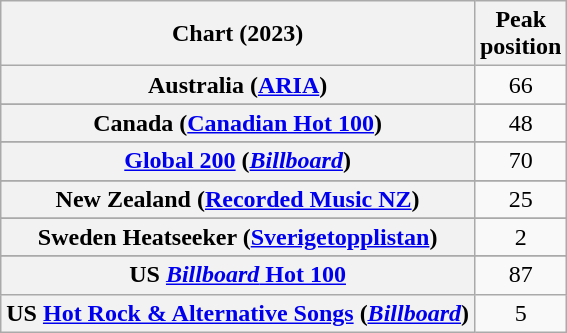<table class="wikitable sortable plainrowheaders" style="text-align:center">
<tr>
<th scope="col">Chart (2023)</th>
<th scope="col">Peak<br>position</th>
</tr>
<tr>
<th scope="row">Australia (<a href='#'>ARIA</a>)</th>
<td>66</td>
</tr>
<tr>
</tr>
<tr>
<th scope="row">Canada (<a href='#'>Canadian Hot 100</a>)</th>
<td>48</td>
</tr>
<tr>
</tr>
<tr>
</tr>
<tr>
<th scope="row"><a href='#'>Global 200</a> (<em><a href='#'>Billboard</a></em>)</th>
<td>70</td>
</tr>
<tr>
</tr>
<tr>
</tr>
<tr>
<th scope="row">New Zealand (<a href='#'>Recorded Music NZ</a>)</th>
<td>25</td>
</tr>
<tr>
</tr>
<tr>
<th scope="row">Sweden Heatseeker (<a href='#'>Sverigetopplistan</a>)</th>
<td>2</td>
</tr>
<tr>
</tr>
<tr>
</tr>
<tr>
<th scope="row">US <a href='#'><em>Billboard</em> Hot 100</a></th>
<td>87</td>
</tr>
<tr>
<th scope="row">US <a href='#'>Hot Rock & Alternative Songs</a> (<em><a href='#'>Billboard</a></em>)</th>
<td>5</td>
</tr>
</table>
